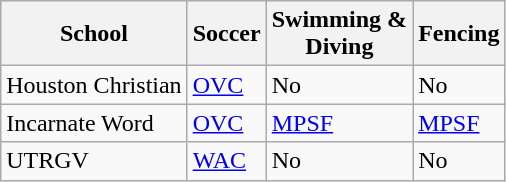<table class="wikitable">
<tr>
<th>School</th>
<th>Soccer</th>
<th>Swimming &<br>Diving</th>
<th>Fencing</th>
</tr>
<tr>
<td>Houston Christian</td>
<td><a href='#'>OVC</a></td>
<td>No</td>
<td>No</td>
</tr>
<tr>
<td>Incarnate Word</td>
<td><a href='#'>OVC</a></td>
<td><a href='#'>MPSF</a></td>
<td><a href='#'>MPSF</a></td>
</tr>
<tr>
<td>UTRGV</td>
<td><a href='#'>WAC</a></td>
<td>No</td>
<td>No</td>
</tr>
</table>
